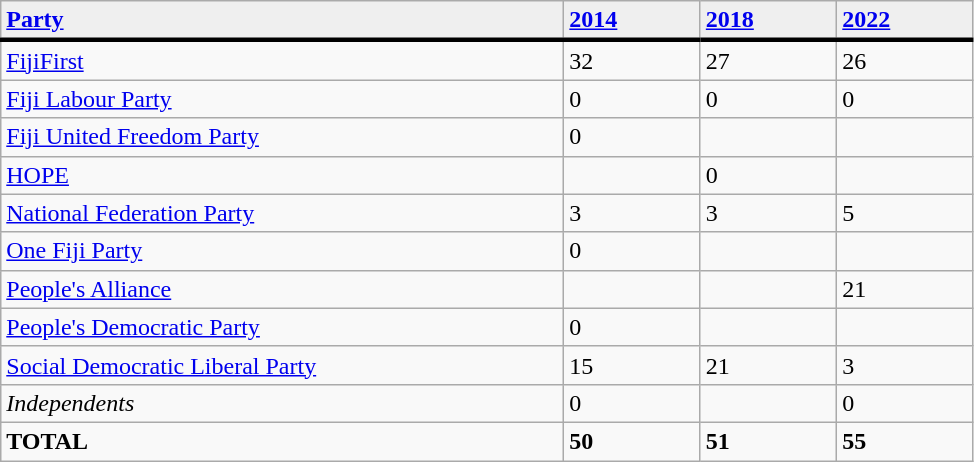<table class="wikitable">
<tr>
<td width="33%" style="border-bottom:3px solid; background:#efefef;" td><strong><a href='#'>Party</a></strong></td>
<td width="8%" style="border-bottom:3px solid; background:#efefef;" td><strong><a href='#'>2014</a></strong></td>
<td width="8%" style="border-bottom:3px solid; background:#efefef;" td><strong><a href='#'>2018</a></strong></td>
<td width="8%" style="border-bottom:3px solid; background:#efefef;" td><strong><a href='#'>2022</a></strong></td>
</tr>
<tr>
<td><a href='#'>FijiFirst</a></td>
<td>32</td>
<td>27</td>
<td>26</td>
</tr>
<tr>
<td><a href='#'>Fiji Labour Party</a></td>
<td>0</td>
<td>0</td>
<td>0</td>
</tr>
<tr>
<td><a href='#'>Fiji United Freedom Party</a></td>
<td>0</td>
<td></td>
<td></td>
</tr>
<tr>
<td><a href='#'>HOPE</a></td>
<td></td>
<td>0</td>
<td></td>
</tr>
<tr>
<td><a href='#'>National Federation Party</a></td>
<td>3</td>
<td>3</td>
<td>5</td>
</tr>
<tr>
<td><a href='#'>One Fiji Party</a></td>
<td>0</td>
<td></td>
<td></td>
</tr>
<tr>
<td><a href='#'>People's Alliance</a></td>
<td></td>
<td></td>
<td>21</td>
</tr>
<tr>
<td><a href='#'>People's Democratic Party</a></td>
<td>0</td>
<td></td>
<td></td>
</tr>
<tr>
<td><a href='#'>Social Democratic Liberal Party</a></td>
<td>15</td>
<td>21</td>
<td>3</td>
</tr>
<tr>
<td><em>Independents</em></td>
<td>0</td>
<td></td>
<td>0</td>
</tr>
<tr>
<td><strong>TOTAL</strong></td>
<td><strong>50</strong></td>
<td><strong>51</strong></td>
<td><strong>55</strong></td>
</tr>
</table>
